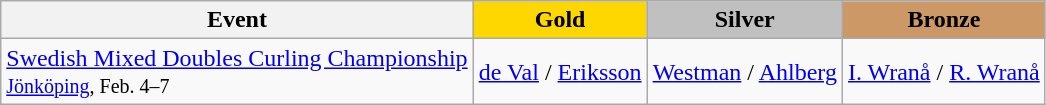<table class="wikitable">
<tr>
<th>Event</th>
<th style="background:gold">Gold</th>
<th style="background:silver">Silver</th>
<th style="background:#cc9966">Bronze</th>
</tr>
<tr>
<td><a href='#'>Swedish Mixed Doubles Curling Championship</a> <br> <small><a href='#'>Jönköping</a>, Feb. 4–7</small></td>
<td> <a href='#'>de Val</a> /  <a href='#'>Eriksson</a></td>
<td> <a href='#'>Westman</a> / <a href='#'>Ahlberg</a></td>
<td> <a href='#'>I. Wranå</a> /  <a href='#'>R. Wranå</a></td>
</tr>
</table>
